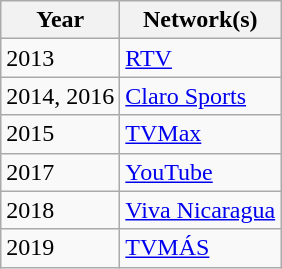<table class="wikitable">
<tr>
<th>Year</th>
<th>Network(s)</th>
</tr>
<tr>
<td>2013</td>
<td> <a href='#'>RTV</a></td>
</tr>
<tr>
<td>2014, 2016</td>
<td> <a href='#'>Claro Sports</a></td>
</tr>
<tr>
<td>2015</td>
<td> <a href='#'>TVMax</a></td>
</tr>
<tr>
<td>2017</td>
<td> <a href='#'>YouTube</a></td>
</tr>
<tr>
<td>2018</td>
<td> <a href='#'>Viva Nicaragua</a></td>
</tr>
<tr>
<td>2019</td>
<td> <a href='#'>TVMÁS</a></td>
</tr>
</table>
